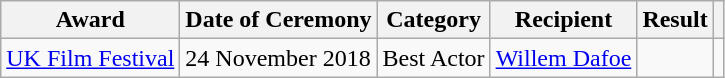<table class="wikitable sortable">
<tr>
<th>Award</th>
<th>Date of Ceremony</th>
<th>Category</th>
<th>Recipient</th>
<th>Result</th>
<th></th>
</tr>
<tr>
<td><a href='#'>UK Film Festival</a></td>
<td>24 November 2018</td>
<td>Best Actor</td>
<td><a href='#'>Willem Dafoe</a></td>
<td></td>
<td style="text-align:center;"></td>
</tr>
</table>
